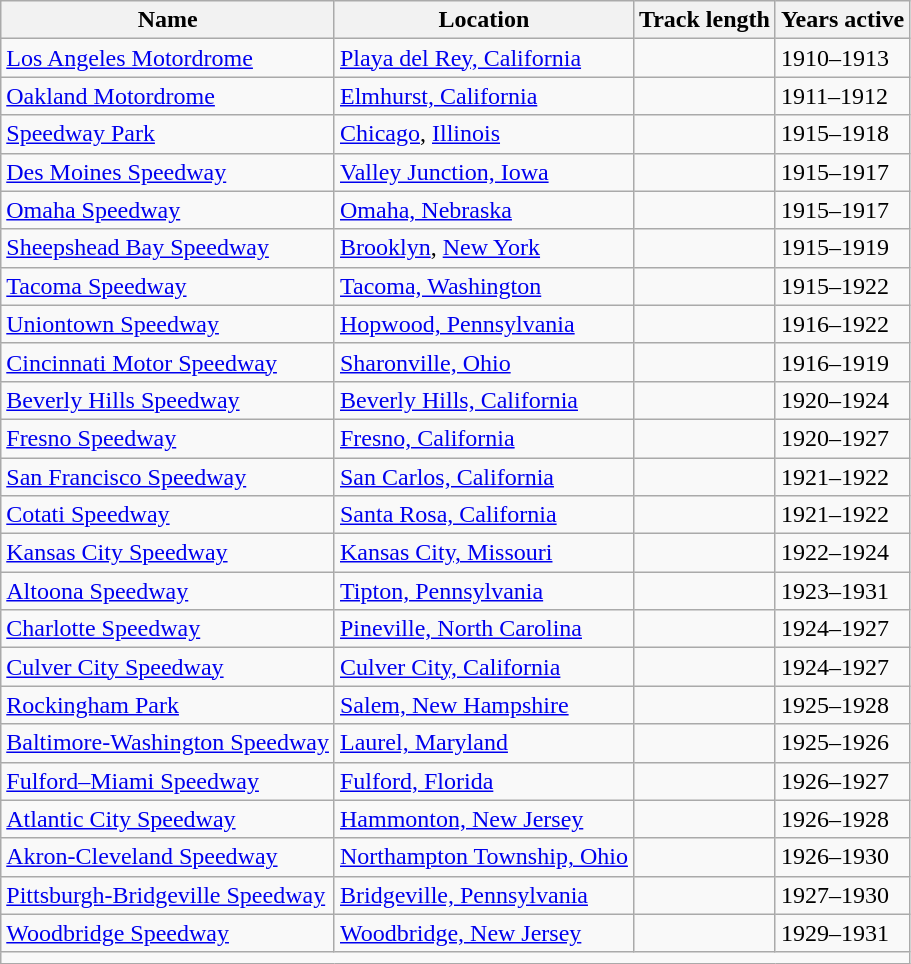<table class="wikitable sortable">
<tr>
<th>Name</th>
<th>Location</th>
<th>Track length</th>
<th>Years active</th>
</tr>
<tr>
<td><a href='#'>Los Angeles Motordrome</a></td>
<td><a href='#'>Playa del Rey, California</a></td>
<td></td>
<td>1910–1913</td>
</tr>
<tr>
<td><a href='#'>Oakland Motordrome</a></td>
<td><a href='#'>Elmhurst, California</a></td>
<td></td>
<td>1911–1912</td>
</tr>
<tr>
<td><a href='#'>Speedway Park</a></td>
<td><a href='#'>Chicago</a>, <a href='#'>Illinois</a></td>
<td></td>
<td>1915–1918</td>
</tr>
<tr>
<td><a href='#'>Des Moines Speedway</a></td>
<td><a href='#'>Valley Junction, Iowa</a></td>
<td></td>
<td>1915–1917</td>
</tr>
<tr>
<td><a href='#'>Omaha Speedway</a></td>
<td><a href='#'>Omaha, Nebraska</a></td>
<td></td>
<td>1915–1917</td>
</tr>
<tr>
<td><a href='#'>Sheepshead Bay Speedway</a></td>
<td><a href='#'>Brooklyn</a>, <a href='#'>New York</a></td>
<td></td>
<td>1915–1919</td>
</tr>
<tr>
<td><a href='#'>Tacoma Speedway</a></td>
<td><a href='#'>Tacoma, Washington</a></td>
<td></td>
<td>1915–1922</td>
</tr>
<tr>
<td><a href='#'>Uniontown Speedway</a></td>
<td><a href='#'>Hopwood, Pennsylvania</a></td>
<td></td>
<td>1916–1922</td>
</tr>
<tr>
<td><a href='#'>Cincinnati Motor Speedway</a></td>
<td><a href='#'>Sharonville, Ohio</a></td>
<td></td>
<td>1916–1919</td>
</tr>
<tr>
<td><a href='#'>Beverly Hills Speedway</a></td>
<td><a href='#'>Beverly Hills, California</a></td>
<td></td>
<td>1920–1924</td>
</tr>
<tr>
<td><a href='#'>Fresno Speedway</a></td>
<td><a href='#'>Fresno, California</a></td>
<td></td>
<td>1920–1927</td>
</tr>
<tr>
<td><a href='#'>San Francisco Speedway</a></td>
<td><a href='#'>San Carlos, California</a></td>
<td></td>
<td>1921–1922</td>
</tr>
<tr>
<td><a href='#'>Cotati Speedway</a></td>
<td><a href='#'>Santa Rosa, California</a></td>
<td></td>
<td>1921–1922</td>
</tr>
<tr>
<td><a href='#'>Kansas City Speedway</a></td>
<td><a href='#'>Kansas City, Missouri</a></td>
<td></td>
<td>1922–1924</td>
</tr>
<tr>
<td><a href='#'>Altoona Speedway</a></td>
<td><a href='#'>Tipton, Pennsylvania</a></td>
<td></td>
<td>1923–1931</td>
</tr>
<tr>
<td><a href='#'>Charlotte Speedway</a></td>
<td><a href='#'>Pineville, North Carolina</a></td>
<td></td>
<td>1924–1927</td>
</tr>
<tr>
<td><a href='#'>Culver City Speedway</a></td>
<td><a href='#'>Culver City, California</a></td>
<td></td>
<td>1924–1927</td>
</tr>
<tr>
<td><a href='#'>Rockingham Park</a></td>
<td><a href='#'>Salem, New Hampshire</a></td>
<td></td>
<td>1925–1928</td>
</tr>
<tr>
<td><a href='#'>Baltimore-Washington Speedway</a></td>
<td><a href='#'>Laurel, Maryland</a></td>
<td></td>
<td>1925–1926</td>
</tr>
<tr>
<td><a href='#'>Fulford–Miami Speedway</a></td>
<td><a href='#'>Fulford, Florida</a></td>
<td></td>
<td>1926–1927</td>
</tr>
<tr>
<td><a href='#'>Atlantic City Speedway</a></td>
<td><a href='#'>Hammonton, New Jersey</a></td>
<td></td>
<td>1926–1928</td>
</tr>
<tr>
<td><a href='#'>Akron-Cleveland Speedway</a></td>
<td><a href='#'>Northampton Township, Ohio</a></td>
<td></td>
<td>1926–1930</td>
</tr>
<tr>
<td><a href='#'>Pittsburgh-Bridgeville Speedway</a></td>
<td><a href='#'>Bridgeville, Pennsylvania</a></td>
<td></td>
<td>1927–1930</td>
</tr>
<tr>
<td><a href='#'>Woodbridge Speedway</a></td>
<td><a href='#'>Woodbridge, New Jersey</a></td>
<td></td>
<td>1929–1931</td>
</tr>
<tr>
<td colspan="6" style="text-align: center;"></td>
</tr>
</table>
